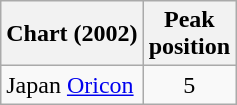<table class="wikitable">
<tr>
<th>Chart (2002)</th>
<th>Peak<br>position</th>
</tr>
<tr>
<td>Japan <a href='#'>Oricon</a></td>
<td align="center">5</td>
</tr>
</table>
